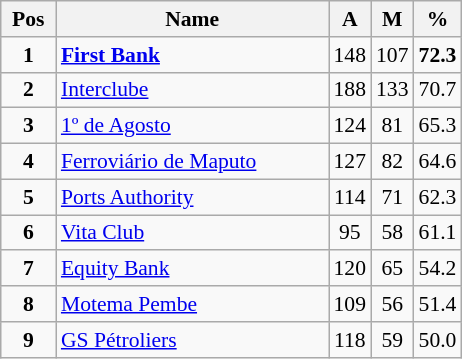<table class="wikitable" style="text-align:center; font-size:90%;">
<tr>
<th width=30px>Pos</th>
<th width=175px>Name</th>
<th width=20px>A</th>
<th width=20px>M</th>
<th width=25px>%</th>
</tr>
<tr>
<td><strong>1</strong></td>
<td align=left> <strong><a href='#'>First Bank</a></strong></td>
<td>148</td>
<td>107</td>
<td align=center><strong>72.3</strong></td>
</tr>
<tr>
<td><strong>2</strong></td>
<td align=left> <a href='#'>Interclube</a></td>
<td>188</td>
<td>133</td>
<td align=center>70.7</td>
</tr>
<tr>
<td><strong>3</strong></td>
<td align=left> <a href='#'>1º de Agosto</a></td>
<td>124</td>
<td>81</td>
<td align=center>65.3</td>
</tr>
<tr>
<td><strong>4</strong></td>
<td align=left> <a href='#'>Ferroviário de Maputo</a></td>
<td>127</td>
<td>82</td>
<td>64.6</td>
</tr>
<tr>
<td><strong>5</strong></td>
<td align=left> <a href='#'>Ports Authority</a></td>
<td>114</td>
<td>71</td>
<td align=center>62.3</td>
</tr>
<tr>
<td><strong>6</strong></td>
<td align=left> <a href='#'>Vita Club</a></td>
<td>95</td>
<td>58</td>
<td align=center>61.1</td>
</tr>
<tr>
<td><strong>7</strong></td>
<td align=left> <a href='#'>Equity Bank</a></td>
<td>120</td>
<td>65</td>
<td align=center>54.2</td>
</tr>
<tr>
<td><strong>8</strong></td>
<td align=left> <a href='#'>Motema Pembe</a></td>
<td>109</td>
<td>56</td>
<td align=center>51.4</td>
</tr>
<tr>
<td><strong>9</strong></td>
<td align=left> <a href='#'>GS Pétroliers</a></td>
<td>118</td>
<td>59</td>
<td align=center>50.0</td>
</tr>
</table>
